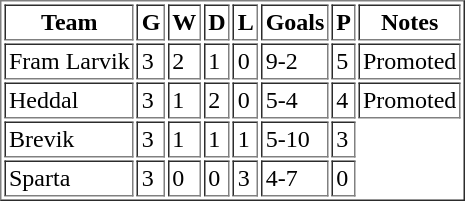<table border="1" cellpadding="2">
<tr>
<th>Team</th>
<th>G</th>
<th>W</th>
<th>D</th>
<th>L</th>
<th>Goals</th>
<th>P</th>
<th>Notes</th>
</tr>
<tr>
<td>Fram Larvik</td>
<td>3</td>
<td>2</td>
<td>1</td>
<td>0</td>
<td>9-2</td>
<td>5</td>
<td>Promoted</td>
</tr>
<tr>
<td>Heddal</td>
<td>3</td>
<td>1</td>
<td>2</td>
<td>0</td>
<td>5-4</td>
<td>4</td>
<td>Promoted</td>
</tr>
<tr>
<td>Brevik</td>
<td>3</td>
<td>1</td>
<td>1</td>
<td>1</td>
<td>5-10</td>
<td>3</td>
</tr>
<tr>
<td>Sparta</td>
<td>3</td>
<td>0</td>
<td>0</td>
<td>3</td>
<td>4-7</td>
<td>0</td>
</tr>
</table>
